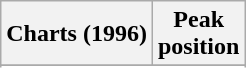<table class="wikitable plainrowheaders" style="text-align:center">
<tr>
<th>Charts (1996)</th>
<th>Peak<br>position</th>
</tr>
<tr>
</tr>
<tr>
</tr>
</table>
